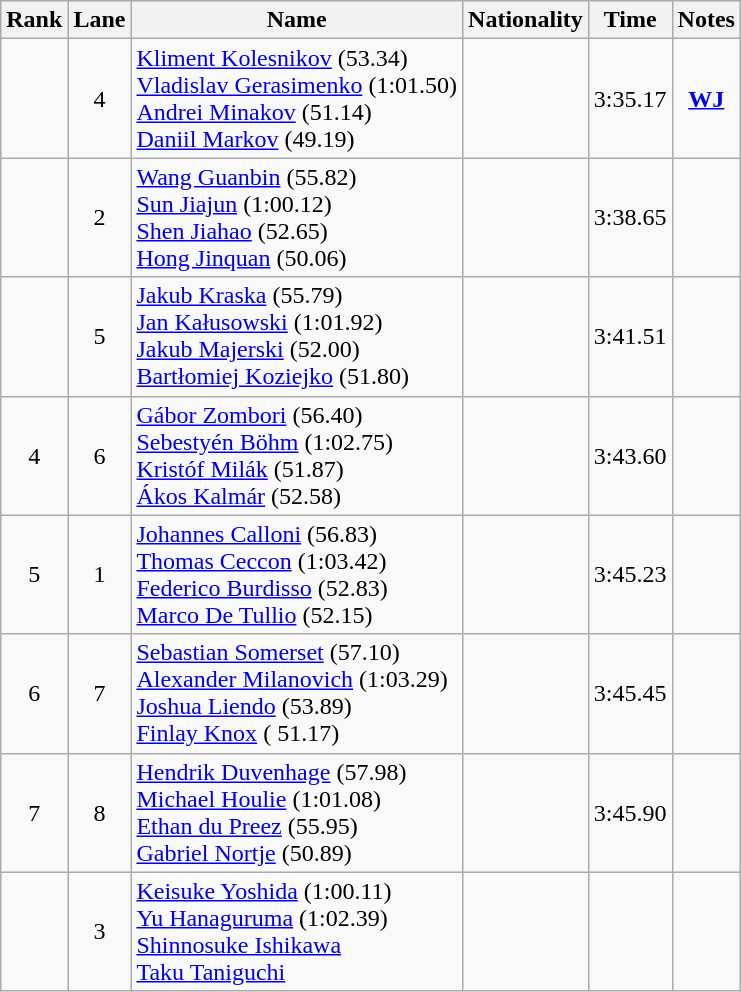<table class="wikitable sortable" style="text-align:center">
<tr>
<th>Rank</th>
<th>Lane</th>
<th>Name</th>
<th>Nationality</th>
<th>Time</th>
<th>Notes</th>
</tr>
<tr>
<td></td>
<td>4</td>
<td align=left><a href='#'>Kliment Kolesnikov</a> (53.34)<br><a href='#'>Vladislav Gerasimenko</a> (1:01.50)<br><a href='#'>Andrei Minakov</a> (51.14)<br><a href='#'>Daniil Markov</a> (49.19)</td>
<td align=left></td>
<td>3:35.17</td>
<td><strong><a href='#'>WJ</a></strong></td>
</tr>
<tr>
<td></td>
<td>2</td>
<td align=left><a href='#'>Wang Guanbin</a> (55.82)<br><a href='#'>Sun Jiajun</a> (1:00.12)<br><a href='#'>Shen Jiahao</a> (52.65)<br><a href='#'>Hong Jinquan</a> (50.06)</td>
<td align=left></td>
<td>3:38.65</td>
<td></td>
</tr>
<tr>
<td></td>
<td>5</td>
<td align=left><a href='#'>Jakub Kraska</a> (55.79)<br><a href='#'>Jan Kałusowski</a> (1:01.92)<br><a href='#'>Jakub Majerski</a> (52.00)<br><a href='#'>Bartłomiej Koziejko</a> (51.80)</td>
<td align=left></td>
<td>3:41.51</td>
<td></td>
</tr>
<tr>
<td>4</td>
<td>6</td>
<td align=left><a href='#'>Gábor Zombori</a> (56.40)<br><a href='#'>Sebestyén Böhm</a> (1:02.75)<br><a href='#'>Kristóf Milák</a> (51.87)<br><a href='#'>Ákos Kalmár</a> (52.58)</td>
<td align=left></td>
<td>3:43.60</td>
<td></td>
</tr>
<tr>
<td>5</td>
<td>1</td>
<td align=left><a href='#'>Johannes Calloni</a> (56.83)<br><a href='#'>Thomas Ceccon</a> (1:03.42)<br><a href='#'>Federico Burdisso</a> (52.83)<br><a href='#'>Marco De Tullio</a> (52.15)</td>
<td align=left></td>
<td>3:45.23</td>
<td></td>
</tr>
<tr>
<td>6</td>
<td>7</td>
<td align=left><a href='#'>Sebastian Somerset</a> (57.10)<br><a href='#'>Alexander Milanovich</a> (1:03.29)<br><a href='#'>Joshua Liendo</a> (53.89)<br><a href='#'>Finlay Knox</a> ( 51.17)</td>
<td align=left></td>
<td>3:45.45</td>
<td></td>
</tr>
<tr>
<td>7</td>
<td>8</td>
<td align=left><a href='#'>Hendrik Duvenhage</a> (57.98)<br><a href='#'>Michael Houlie</a> (1:01.08)<br><a href='#'>Ethan du Preez</a> (55.95)<br><a href='#'>Gabriel Nortje</a> (50.89)</td>
<td align=left></td>
<td>3:45.90</td>
<td></td>
</tr>
<tr>
<td></td>
<td>3</td>
<td align=left><a href='#'>Keisuke Yoshida</a> (1:00.11)<br><a href='#'>Yu Hanaguruma</a> (1:02.39)<br><a href='#'>Shinnosuke Ishikawa</a><br><a href='#'>Taku Taniguchi</a></td>
<td align=left></td>
<td></td>
<td></td>
</tr>
</table>
